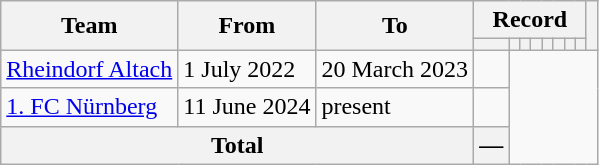<table class="wikitable" style="text-align: center">
<tr>
<th rowspan="2">Team</th>
<th rowspan="2">From</th>
<th rowspan="2">To</th>
<th colspan="8">Record</th>
<th rowspan=2></th>
</tr>
<tr>
<th></th>
<th></th>
<th></th>
<th></th>
<th></th>
<th></th>
<th></th>
<th></th>
</tr>
<tr>
<td align=left><a href='#'>Rheindorf Altach</a></td>
<td align=left>1 July 2022</td>
<td align=left>20 March 2023<br></td>
<td></td>
</tr>
<tr>
<td align=left><a href='#'>1. FC Nürnberg</a></td>
<td align=left>11 June 2024</td>
<td align=left>present<br></td>
<td></td>
</tr>
<tr>
<th colspan=3>Total<br></th>
<th>—</th>
</tr>
</table>
